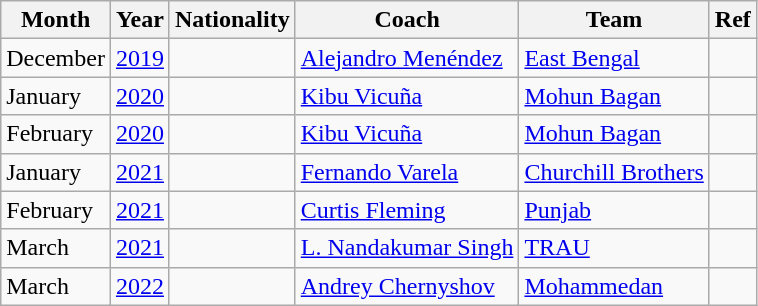<table class="wikitable sortable">
<tr>
<th>Month</th>
<th>Year</th>
<th>Nationality</th>
<th>Coach</th>
<th>Team</th>
<th class="unsortable">Ref</th>
</tr>
<tr>
<td>December</td>
<td><a href='#'>2019</a></td>
<td></td>
<td><a href='#'>Alejandro Menéndez</a></td>
<td><a href='#'>East Bengal</a></td>
<td></td>
</tr>
<tr>
<td>January</td>
<td><a href='#'>2020</a></td>
<td></td>
<td><a href='#'>Kibu Vicuña</a></td>
<td><a href='#'>Mohun Bagan</a></td>
<td></td>
</tr>
<tr>
<td>February</td>
<td><a href='#'>2020</a></td>
<td></td>
<td><a href='#'>Kibu Vicuña</a></td>
<td><a href='#'>Mohun Bagan</a></td>
<td></td>
</tr>
<tr>
<td>January</td>
<td><a href='#'>2021</a></td>
<td></td>
<td><a href='#'>Fernando Varela</a></td>
<td><a href='#'>Churchill Brothers</a></td>
<td></td>
</tr>
<tr>
<td>February</td>
<td><a href='#'>2021</a></td>
<td></td>
<td><a href='#'>Curtis Fleming</a></td>
<td><a href='#'>Punjab</a></td>
<td></td>
</tr>
<tr>
<td>March</td>
<td><a href='#'>2021</a></td>
<td></td>
<td><a href='#'>L. Nandakumar Singh</a></td>
<td><a href='#'>TRAU</a></td>
<td></td>
</tr>
<tr>
<td>March</td>
<td><a href='#'>2022</a></td>
<td></td>
<td><a href='#'>Andrey Chernyshov</a></td>
<td><a href='#'>Mohammedan</a></td>
<td></td>
</tr>
</table>
